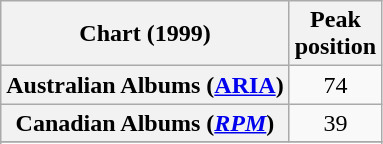<table class="wikitable sortable plainrowheaders" style="text-align:center">
<tr>
<th scope="col">Chart (1999)</th>
<th scope="col">Peak<br> position</th>
</tr>
<tr>
<th scope="row">Australian Albums (<a href='#'>ARIA</a>)</th>
<td>74</td>
</tr>
<tr>
<th scope="row">Canadian Albums (<em><a href='#'>RPM</a></em>)</th>
<td>39</td>
</tr>
<tr>
</tr>
<tr>
</tr>
<tr>
</tr>
</table>
